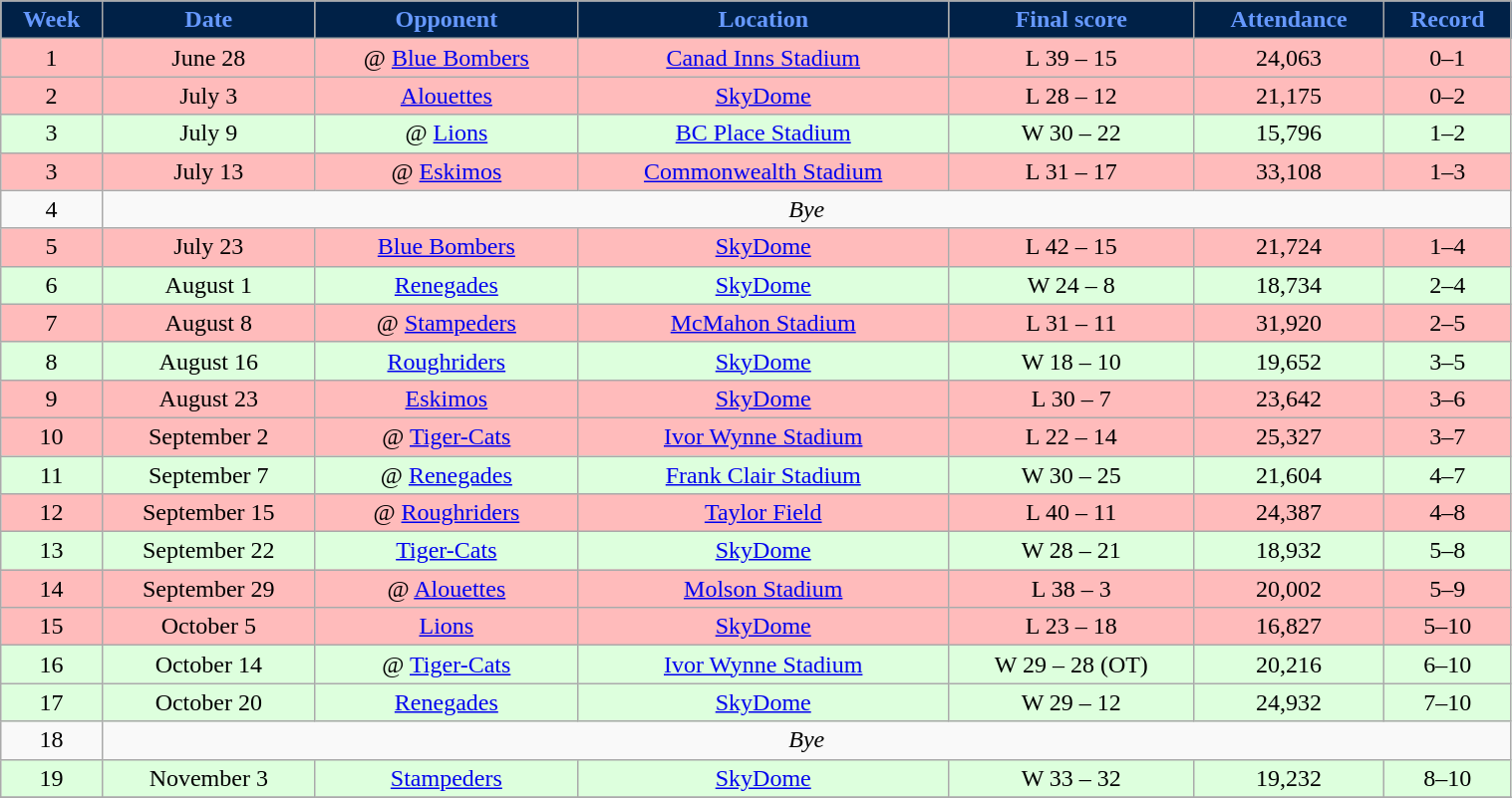<table class="wikitable" width="80%">
<tr align="center"  style="background:#002147;color:#6699FF;">
<td><strong>Week</strong></td>
<td><strong>Date</strong></td>
<td><strong>Opponent</strong></td>
<td><strong>Location</strong></td>
<td><strong>Final score</strong></td>
<td><strong>Attendance</strong></td>
<td><strong>Record</strong></td>
</tr>
<tr align="center" bgcolor="#ffbbbb">
<td>1</td>
<td>June 28</td>
<td>@ <a href='#'>Blue Bombers</a></td>
<td><a href='#'>Canad Inns Stadium</a></td>
<td>L 39 – 15</td>
<td>24,063</td>
<td>0–1</td>
</tr>
<tr align="center" bgcolor="#ffbbbb">
<td>2</td>
<td>July 3</td>
<td><a href='#'>Alouettes</a></td>
<td><a href='#'>SkyDome</a></td>
<td>L 28 – 12</td>
<td>21,175</td>
<td>0–2</td>
</tr>
<tr align="center" bgcolor="#ddffdd">
<td>3</td>
<td>July 9</td>
<td>@ <a href='#'>Lions</a></td>
<td><a href='#'>BC Place Stadium</a></td>
<td>W 30 – 22</td>
<td>15,796</td>
<td>1–2</td>
</tr>
<tr align="center" bgcolor="#ffbbbb">
<td>3</td>
<td>July 13</td>
<td>@ <a href='#'>Eskimos</a></td>
<td><a href='#'>Commonwealth Stadium</a></td>
<td>L 31 – 17</td>
<td>33,108</td>
<td>1–3</td>
</tr>
<tr align="center">
<td>4</td>
<td colSpan=56 align="center"><em>Bye</em></td>
</tr>
<tr align="center" bgcolor="#ffbbbb">
<td>5</td>
<td>July 23</td>
<td><a href='#'>Blue Bombers</a></td>
<td><a href='#'>SkyDome</a></td>
<td>L 42 – 15</td>
<td>21,724</td>
<td>1–4</td>
</tr>
<tr align="center" bgcolor="#ddffdd">
<td>6</td>
<td>August 1</td>
<td><a href='#'>Renegades</a></td>
<td><a href='#'>SkyDome</a></td>
<td>W 24 – 8</td>
<td>18,734</td>
<td>2–4</td>
</tr>
<tr align="center" bgcolor="#ffbbbb">
<td>7</td>
<td>August 8</td>
<td>@ <a href='#'>Stampeders</a></td>
<td><a href='#'>McMahon Stadium</a></td>
<td>L 31 – 11</td>
<td>31,920</td>
<td>2–5</td>
</tr>
<tr align="center" bgcolor="#ddffdd">
<td>8</td>
<td>August 16</td>
<td><a href='#'>Roughriders</a></td>
<td><a href='#'>SkyDome</a></td>
<td>W 18 – 10</td>
<td>19,652</td>
<td>3–5</td>
</tr>
<tr align="center" bgcolor="#ffbbbb">
<td>9</td>
<td>August 23</td>
<td><a href='#'>Eskimos</a></td>
<td><a href='#'>SkyDome</a></td>
<td>L 30 – 7</td>
<td>23,642</td>
<td>3–6</td>
</tr>
<tr align="center" bgcolor="#ffbbbb">
<td>10</td>
<td>September 2</td>
<td>@ <a href='#'>Tiger-Cats</a></td>
<td><a href='#'>Ivor Wynne Stadium</a></td>
<td>L 22 – 14</td>
<td>25,327</td>
<td>3–7</td>
</tr>
<tr align="center" bgcolor="#ddffdd">
<td>11</td>
<td>September 7</td>
<td>@ <a href='#'>Renegades</a></td>
<td><a href='#'>Frank Clair Stadium</a></td>
<td>W 30 – 25</td>
<td>21,604</td>
<td>4–7</td>
</tr>
<tr align="center" bgcolor="#ffbbbb">
<td>12</td>
<td>September 15</td>
<td>@ <a href='#'>Roughriders</a></td>
<td><a href='#'>Taylor Field</a></td>
<td>L 40 – 11</td>
<td>24,387</td>
<td>4–8</td>
</tr>
<tr align="center" bgcolor="#ddffdd">
<td>13</td>
<td>September 22</td>
<td><a href='#'>Tiger-Cats</a></td>
<td><a href='#'>SkyDome</a></td>
<td>W 28 – 21</td>
<td>18,932</td>
<td>5–8</td>
</tr>
<tr align="center" bgcolor="#ffbbbb">
<td>14</td>
<td>September 29</td>
<td>@ <a href='#'>Alouettes</a></td>
<td><a href='#'>Molson Stadium</a></td>
<td>L 38 – 3</td>
<td>20,002</td>
<td>5–9</td>
</tr>
<tr align="center" bgcolor="#ffbbbb">
<td>15</td>
<td>October 5</td>
<td><a href='#'>Lions</a></td>
<td><a href='#'>SkyDome</a></td>
<td>L 23 – 18</td>
<td>16,827</td>
<td>5–10</td>
</tr>
<tr align="center" bgcolor="#ddffdd">
<td>16</td>
<td>October 14</td>
<td>@ <a href='#'>Tiger-Cats</a></td>
<td><a href='#'>Ivor Wynne Stadium</a></td>
<td>W 29 – 28 (OT)</td>
<td>20,216</td>
<td>6–10</td>
</tr>
<tr align="center" bgcolor="#ddffdd">
<td>17</td>
<td>October 20</td>
<td><a href='#'>Renegades</a></td>
<td><a href='#'>SkyDome</a></td>
<td>W 29 – 12</td>
<td>24,932</td>
<td>7–10</td>
</tr>
<tr align="center">
<td>18</td>
<td colSpan=56 align="center"><em>Bye</em></td>
</tr>
<tr align="center" bgcolor="#ddffdd">
<td>19</td>
<td>November 3</td>
<td><a href='#'>Stampeders</a></td>
<td><a href='#'>SkyDome</a></td>
<td>W 33 – 32</td>
<td>19,232</td>
<td>8–10</td>
</tr>
<tr>
</tr>
</table>
